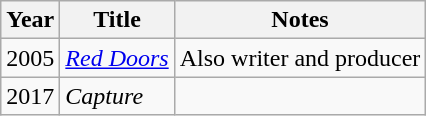<table class="wikitable">
<tr>
<th>Year</th>
<th>Title</th>
<th>Notes</th>
</tr>
<tr>
<td>2005</td>
<td><em><a href='#'>Red Doors</a></em></td>
<td>Also writer and producer</td>
</tr>
<tr>
<td>2017</td>
<td><em>Capture</em></td>
<td></td>
</tr>
</table>
